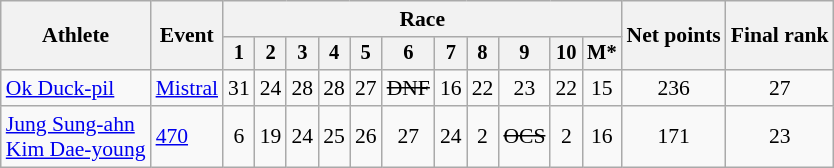<table class="wikitable" style="font-size:90%">
<tr>
<th rowspan=2>Athlete</th>
<th rowspan=2>Event</th>
<th colspan=11>Race</th>
<th rowspan=2>Net points</th>
<th rowspan=2>Final rank</th>
</tr>
<tr style="font-size:95%">
<th>1</th>
<th>2</th>
<th>3</th>
<th>4</th>
<th>5</th>
<th>6</th>
<th>7</th>
<th>8</th>
<th>9</th>
<th>10</th>
<th>M*</th>
</tr>
<tr align=center>
<td align=left><a href='#'>Ok Duck-pil</a></td>
<td align=left><a href='#'>Mistral</a></td>
<td>31</td>
<td>24</td>
<td>28</td>
<td>28</td>
<td>27</td>
<td><s>DNF</s></td>
<td>16</td>
<td>22</td>
<td>23</td>
<td>22</td>
<td>15</td>
<td>236</td>
<td>27</td>
</tr>
<tr align=center>
<td align=left><a href='#'>Jung Sung-ahn</a><br><a href='#'>Kim Dae-young</a></td>
<td align=left><a href='#'>470</a></td>
<td>6</td>
<td>19</td>
<td>24</td>
<td>25</td>
<td>26</td>
<td>27</td>
<td>24</td>
<td>2</td>
<td><s>OCS</s></td>
<td>2</td>
<td>16</td>
<td>171</td>
<td>23</td>
</tr>
</table>
